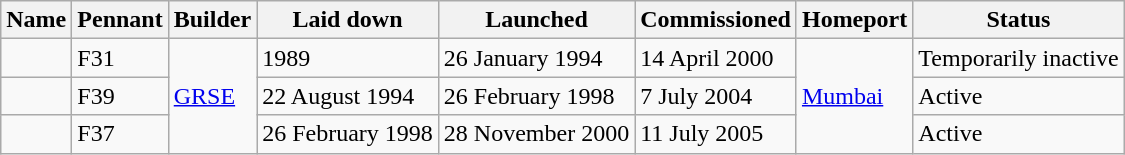<table class="wikitable">
<tr>
<th>Name</th>
<th>Pennant</th>
<th>Builder</th>
<th>Laid down</th>
<th>Launched</th>
<th>Commissioned</th>
<th>Homeport</th>
<th>Status</th>
</tr>
<tr>
<td></td>
<td>F31</td>
<td rowspan=3><a href='#'>GRSE</a></td>
<td>1989</td>
<td>26 January 1994</td>
<td>14 April 2000</td>
<td rowspan="3"><a href='#'>Mumbai</a></td>
<td>Temporarily inactive</td>
</tr>
<tr>
<td></td>
<td>F39</td>
<td>22 August 1994</td>
<td>26 February 1998</td>
<td>7 July 2004</td>
<td>Active</td>
</tr>
<tr>
<td></td>
<td>F37</td>
<td>26 February 1998</td>
<td>28 November 2000</td>
<td>11 July 2005</td>
<td>Active</td>
</tr>
</table>
